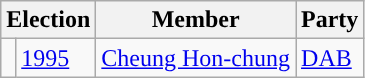<table class="wikitable">
<tr>
<th colspan="2">Election</th>
<th>Member</th>
<th>Party</th>
</tr>
<tr>
<td style="background-color: "></td>
<td><a href='#'>1995</a></td>
<td><a href='#'>Cheung Hon-chung</a></td>
<td><a href='#'>DAB</a></td>
</tr>
</table>
